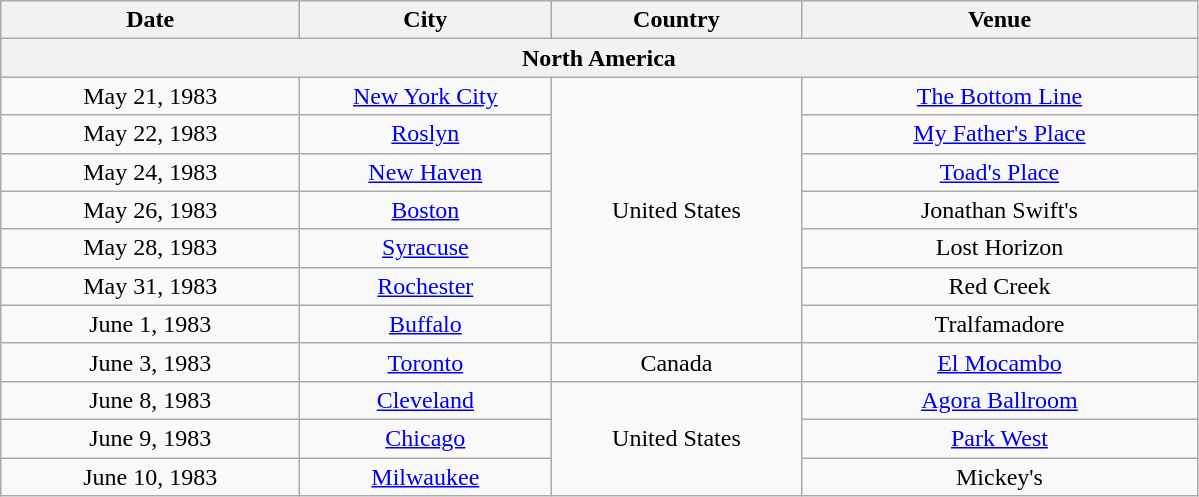<table class="wikitable" style="text-align:center;">
<tr>
<th scope="col" style="width:12em;">Date</th>
<th scope="col" style="width:10em;">City</th>
<th scope="col" style="width:10em;">Country</th>
<th scope="col" style="width:16em;">Venue</th>
</tr>
<tr>
<th colspan="4">North America</th>
</tr>
<tr>
<td>May 21, 1983</td>
<td><a href='#'>New York City</a></td>
<td rowspan="7">United States</td>
<td><a href='#'>The Bottom Line</a></td>
</tr>
<tr>
<td>May 22, 1983</td>
<td><a href='#'>Roslyn</a></td>
<td><a href='#'>My Father's Place</a></td>
</tr>
<tr>
<td>May 24, 1983</td>
<td><a href='#'>New Haven</a></td>
<td><a href='#'>Toad's Place</a></td>
</tr>
<tr>
<td>May 26, 1983</td>
<td><a href='#'>Boston</a></td>
<td>Jonathan Swift's</td>
</tr>
<tr>
<td>May 28, 1983</td>
<td><a href='#'>Syracuse</a></td>
<td>Lost Horizon</td>
</tr>
<tr>
<td>May 31, 1983</td>
<td><a href='#'>Rochester</a></td>
<td>Red Creek</td>
</tr>
<tr>
<td>June 1, 1983</td>
<td><a href='#'>Buffalo</a></td>
<td>Tralfamadore</td>
</tr>
<tr>
<td>June 3, 1983</td>
<td><a href='#'>Toronto</a></td>
<td>Canada</td>
<td><a href='#'>El Mocambo</a></td>
</tr>
<tr>
<td>June 8, 1983</td>
<td><a href='#'>Cleveland</a></td>
<td rowspan="3">United States</td>
<td><a href='#'>Agora Ballroom</a></td>
</tr>
<tr>
<td>June 9, 1983</td>
<td><a href='#'>Chicago</a></td>
<td><a href='#'>Park West</a></td>
</tr>
<tr>
<td>June 10, 1983</td>
<td><a href='#'>Milwaukee</a></td>
<td>Mickey's</td>
</tr>
</table>
